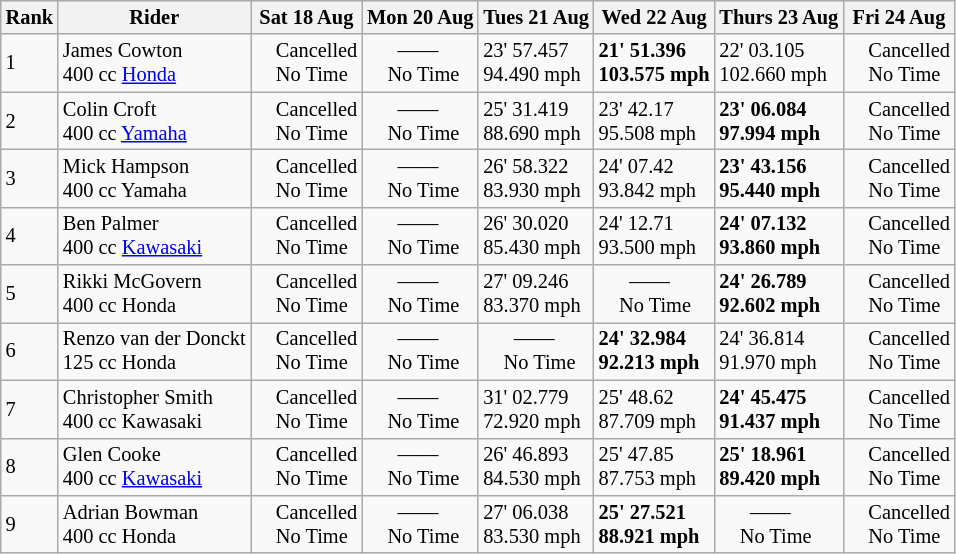<table class="wikitable" style="font-size: 85%;">
<tr style="background:#efefef;">
<th>Rank</th>
<th>Rider</th>
<th>Sat 18 Aug</th>
<th>Mon 20 Aug</th>
<th>Tues 21 Aug</th>
<th>Wed 22 Aug</th>
<th>Thurs 23 Aug</th>
<th>Fri 24 Aug</th>
</tr>
<tr>
<td>1</td>
<td> James Cowton <br> 400 cc <a href='#'>Honda</a></td>
<td>    Cancelled <br>     No Time</td>
<td>      ——<br>    No Time</td>
<td>23' 57.457 <br> 94.490 mph</td>
<td><strong>21' 51.396 <br> 103.575 mph</strong></td>
<td>22' 03.105 <br> 102.660 mph</td>
<td>    Cancelled <br>     No Time</td>
</tr>
<tr>
<td>2</td>
<td> Colin Croft <br> 400 cc <a href='#'>Yamaha</a></td>
<td>    Cancelled <br>     No Time</td>
<td>      ——<br>    No Time</td>
<td>25' 31.419 <br> 88.690 mph</td>
<td>23' 42.17 <br> 95.508 mph</td>
<td><strong>23' 06.084 <br> 97.994 mph</strong></td>
<td>    Cancelled <br>     No Time</td>
</tr>
<tr>
<td>3</td>
<td> Mick Hampson <br> 400 cc Yamaha</td>
<td>    Cancelled <br>     No Time</td>
<td>      ——<br>    No Time</td>
<td>26' 58.322 <br> 83.930 mph</td>
<td>24' 07.42 <br> 93.842 mph</td>
<td><strong>23' 43.156 <br> 95.440 mph</strong></td>
<td>    Cancelled <br>     No Time</td>
</tr>
<tr>
<td>4</td>
<td> Ben Palmer <br> 400 cc <a href='#'>Kawasaki</a></td>
<td>    Cancelled <br>     No Time</td>
<td>      ——<br>    No Time</td>
<td>26' 30.020 <br> 85.430 mph</td>
<td>24' 12.71 <br> 93.500 mph</td>
<td><strong>24' 07.132 <br> 93.860 mph</strong></td>
<td>    Cancelled <br>     No Time</td>
</tr>
<tr>
<td>5</td>
<td> Rikki McGovern <br> 400 cc Honda</td>
<td>    Cancelled <br>     No Time</td>
<td>      ——<br>    No Time</td>
<td>27' 09.246 <br> 83.370 mph</td>
<td>      ——<br>    No Time</td>
<td><strong>24' 26.789 <br> 92.602 mph</strong></td>
<td>    Cancelled <br>     No Time</td>
</tr>
<tr>
<td>6</td>
<td> Renzo van der Donckt <br> 125 cc Honda</td>
<td>    Cancelled <br>     No Time</td>
<td>      ——<br>    No Time</td>
<td>      ——<br>    No Time</td>
<td><strong>24' 32.984 <br> 92.213 mph</strong></td>
<td>24' 36.814 <br> 91.970 mph</td>
<td>    Cancelled <br>     No Time</td>
</tr>
<tr>
<td>7</td>
<td> Christopher Smith <br> 400 cc Kawasaki</td>
<td>    Cancelled <br>     No Time</td>
<td>      ——<br>    No Time</td>
<td>31' 02.779 <br> 72.920 mph</td>
<td>25' 48.62 <br> 87.709 mph</td>
<td><strong>24' 45.475 <br> 91.437 mph</strong></td>
<td>    Cancelled <br>     No Time</td>
</tr>
<tr>
<td>8</td>
<td> Glen Cooke <br> 400 cc <a href='#'>Kawasaki</a></td>
<td>    Cancelled <br>     No Time</td>
<td>      ——<br>    No Time</td>
<td>26' 46.893 <br> 84.530 mph</td>
<td>25' 47.85 <br> 87.753 mph</td>
<td><strong>25' 18.961 <br> 89.420 mph</strong></td>
<td>    Cancelled <br>     No Time</td>
</tr>
<tr>
<td>9</td>
<td> Adrian Bowman <br> 400 cc Honda</td>
<td>    Cancelled <br>     No Time</td>
<td>      ——<br>    No Time</td>
<td>27' 06.038 <br> 83.530 mph</td>
<td><strong>25' 27.521 <br> 88.921 mph</strong></td>
<td>      ——<br>    No Time</td>
<td>    Cancelled <br>     No Time</td>
</tr>
</table>
